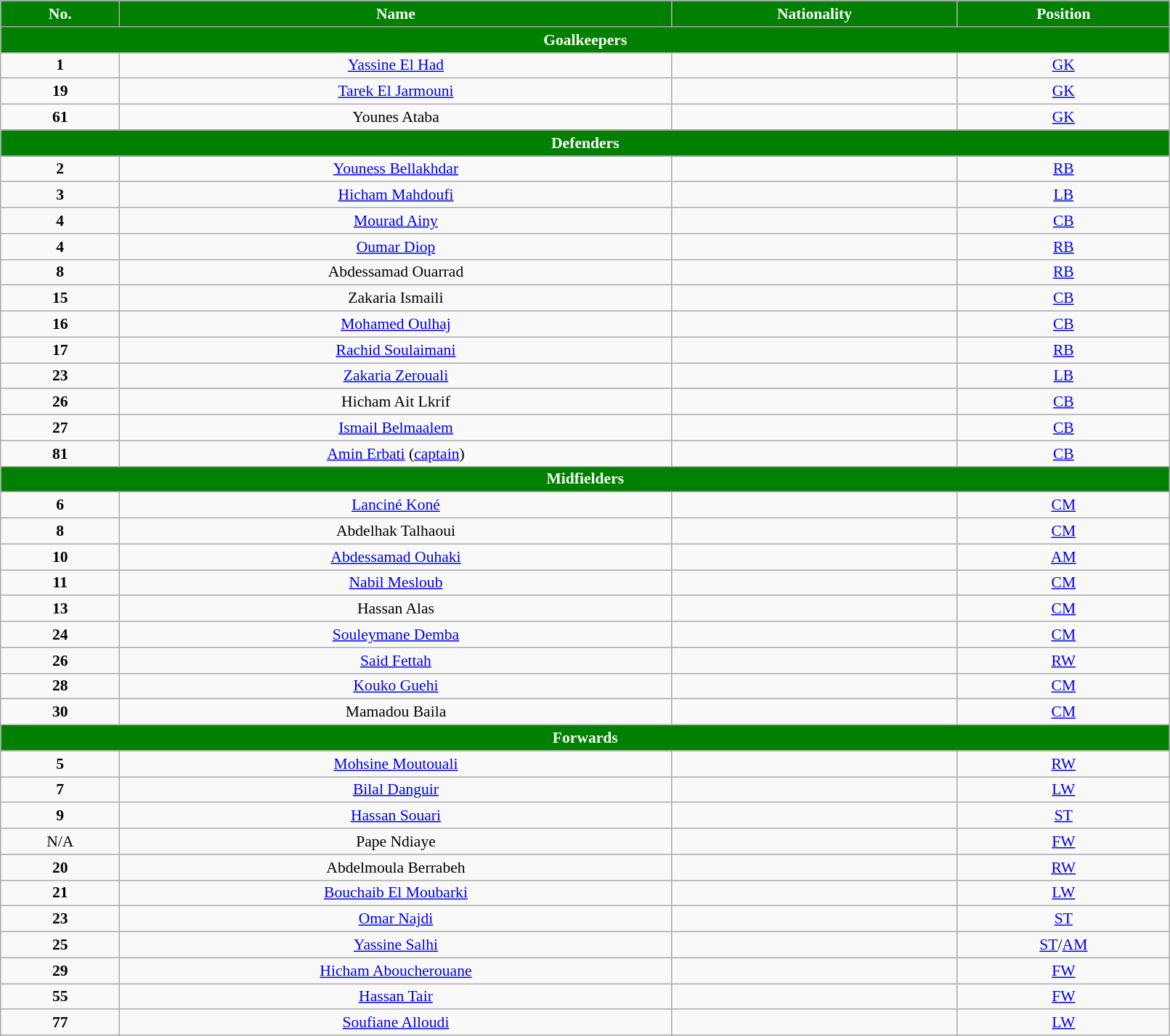<table class="wikitable"  style="text-align:center; font-size:90%; width:85%;">
<tr>
<th style="background:#008000; color:white; text-align:center;">No.</th>
<th style="background:#008000; color:white; text-align:center;">Name</th>
<th style="background:#008000; color:white; text-align:center;">Nationality</th>
<th style="background:#008000; color:white; text-align:center;">Position</th>
</tr>
<tr>
<th colspan="11"  style="background:#008000; color:white; text-align:center;">Goalkeepers</th>
</tr>
<tr>
<td><strong>1</strong></td>
<td><a href='#'>Yassine El Had</a></td>
<td></td>
<td><a href='#'>GK</a></td>
</tr>
<tr>
<td><strong>19</strong></td>
<td><a href='#'>Tarek El Jarmouni</a></td>
<td></td>
<td><a href='#'>GK</a></td>
</tr>
<tr>
<td><strong>61</strong></td>
<td>Younes Ataba</td>
<td></td>
<td><a href='#'>GK</a></td>
</tr>
<tr>
<th colspan="11"  style="background:#008000; color:white; text-align:center;">Defenders</th>
</tr>
<tr>
<td><strong>2</strong></td>
<td><a href='#'>Youness Bellakhdar</a></td>
<td></td>
<td><a href='#'>RB</a></td>
</tr>
<tr>
<td><strong>3</strong></td>
<td><a href='#'>Hicham Mahdoufi</a></td>
<td></td>
<td><a href='#'>LB</a></td>
</tr>
<tr>
<td><strong>4</strong></td>
<td><a href='#'>Mourad Ainy</a></td>
<td></td>
<td><a href='#'>CB</a></td>
</tr>
<tr>
<td><strong>4</strong></td>
<td><a href='#'>Oumar Diop</a></td>
<td></td>
<td><a href='#'>RB</a></td>
</tr>
<tr>
<td><strong>8</strong></td>
<td>Abdessamad Ouarrad</td>
<td></td>
<td><a href='#'>RB</a></td>
</tr>
<tr>
<td><strong>15</strong></td>
<td>Zakaria Ismaili</td>
<td></td>
<td><a href='#'>CB</a></td>
</tr>
<tr>
<td><strong>16</strong></td>
<td><a href='#'>Mohamed Oulhaj</a></td>
<td></td>
<td><a href='#'>CB</a></td>
</tr>
<tr>
<td><strong>17</strong></td>
<td><a href='#'>Rachid Soulaimani</a></td>
<td></td>
<td><a href='#'>RB</a></td>
</tr>
<tr>
<td><strong>23</strong></td>
<td><a href='#'>Zakaria Zerouali</a></td>
<td></td>
<td><a href='#'>LB</a></td>
</tr>
<tr>
<td><strong>26</strong></td>
<td>Hicham Ait Lkrif</td>
<td></td>
<td><a href='#'>CB</a></td>
</tr>
<tr>
<td><strong>27</strong></td>
<td><a href='#'>Ismail Belmaalem</a></td>
<td></td>
<td><a href='#'>CB</a></td>
</tr>
<tr>
<td><strong>81</strong></td>
<td><a href='#'>Amin Erbati</a> (<a href='#'>captain</a>)</td>
<td></td>
<td><a href='#'>CB</a></td>
</tr>
<tr>
<th colspan="11"  style="background:#008000; color:white; text-align:center;">Midfielders</th>
</tr>
<tr>
<td><strong>6</strong></td>
<td><a href='#'>Lanciné Koné</a></td>
<td></td>
<td><a href='#'>CM</a></td>
</tr>
<tr>
<td><strong>8</strong></td>
<td>Abdelhak Talhaoui</td>
<td></td>
<td><a href='#'>CM</a></td>
</tr>
<tr>
<td><strong>10</strong></td>
<td><a href='#'>Abdessamad Ouhaki</a></td>
<td></td>
<td><a href='#'>AM</a></td>
</tr>
<tr>
<td><strong>11</strong></td>
<td><a href='#'>Nabil Mesloub</a></td>
<td></td>
<td><a href='#'>CM</a></td>
</tr>
<tr>
<td><strong>13</strong></td>
<td>Hassan Alas</td>
<td></td>
<td><a href='#'>CM</a></td>
</tr>
<tr>
<td><strong>24</strong></td>
<td><a href='#'>Souleymane Demba</a></td>
<td></td>
<td><a href='#'>CM</a></td>
</tr>
<tr>
<td><strong>26</strong></td>
<td><a href='#'>Said Fettah</a></td>
<td></td>
<td><a href='#'>RW</a></td>
</tr>
<tr>
<td><strong>28</strong></td>
<td><a href='#'>Kouko Guehi</a></td>
<td></td>
<td><a href='#'>CM</a></td>
</tr>
<tr>
<td><strong>30</strong></td>
<td>Mamadou Baila</td>
<td></td>
<td><a href='#'>CM</a></td>
</tr>
<tr>
<th colspan="11"  style="background:#008000; color:white; text-align:center;">Forwards</th>
</tr>
<tr>
<td><strong>5</strong></td>
<td><a href='#'>Mohsine Moutouali</a></td>
<td></td>
<td><a href='#'>RW</a></td>
</tr>
<tr>
<td><strong>7</strong></td>
<td><a href='#'>Bilal Danguir</a></td>
<td></td>
<td><a href='#'>LW</a></td>
</tr>
<tr>
<td><strong>9</strong></td>
<td><a href='#'>Hassan Souari</a></td>
<td></td>
<td><a href='#'>ST</a></td>
</tr>
<tr>
<td>N/A</td>
<td>Pape Ndiaye</td>
<td></td>
<td><a href='#'>FW</a></td>
</tr>
<tr>
<td><strong>20</strong></td>
<td>Abdelmoula Berrabeh</td>
<td></td>
<td><a href='#'>RW</a></td>
</tr>
<tr>
<td><strong>21</strong></td>
<td><a href='#'>Bouchaib El Moubarki</a></td>
<td></td>
<td><a href='#'>LW</a></td>
</tr>
<tr>
<td><strong>23</strong></td>
<td><a href='#'>Omar Najdi</a></td>
<td></td>
<td><a href='#'>ST</a></td>
</tr>
<tr>
<td><strong>25</strong></td>
<td><a href='#'>Yassine Salhi</a></td>
<td></td>
<td><a href='#'>ST</a>/<a href='#'>AM</a></td>
</tr>
<tr>
<td><strong>29</strong></td>
<td><a href='#'>Hicham Aboucherouane</a></td>
<td></td>
<td><a href='#'>FW</a></td>
</tr>
<tr>
<td><strong>55</strong></td>
<td><a href='#'>Hassan Tair</a></td>
<td></td>
<td><a href='#'>FW</a></td>
</tr>
<tr>
<td><strong>77</strong></td>
<td><a href='#'>Soufiane Alloudi</a></td>
<td></td>
<td><a href='#'>LW</a></td>
</tr>
</table>
